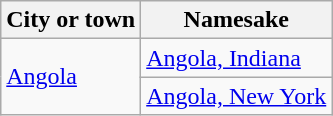<table class="wikitable">
<tr>
<th>City or town</th>
<th>Namesake</th>
</tr>
<tr>
<td rowspan=2><a href='#'>Angola</a></td>
<td><a href='#'>Angola, Indiana</a></td>
</tr>
<tr>
<td><a href='#'>Angola, New York</a></td>
</tr>
</table>
